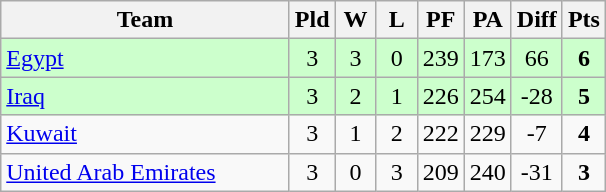<table class=wikitable style="text-align:center">
<tr>
<th width=185>Team</th>
<th width=20>Pld</th>
<th width=20>W</th>
<th width=20>L</th>
<th width=20>PF</th>
<th width=20>PA</th>
<th width=20>Diff</th>
<th width=20>Pts</th>
</tr>
<tr style="background: #ccffcc;">
<td align=left> <a href='#'>Egypt</a></td>
<td>3</td>
<td>3</td>
<td>0</td>
<td>239</td>
<td>173</td>
<td>66</td>
<td><strong>6</strong></td>
</tr>
<tr style="background: #ccffcc;"  =>
<td align=left> <a href='#'>Iraq</a></td>
<td>3</td>
<td>2</td>
<td>1</td>
<td>226</td>
<td>254</td>
<td>-28</td>
<td><strong>5</strong></td>
</tr>
<tr bgcolor=>
<td align=left> <a href='#'>Kuwait</a></td>
<td>3</td>
<td>1</td>
<td>2</td>
<td>222</td>
<td>229</td>
<td>-7</td>
<td><strong>4</strong></td>
</tr>
<tr bgcolor=>
<td align=left> <a href='#'>United Arab Emirates</a></td>
<td>3</td>
<td>0</td>
<td>3</td>
<td>209</td>
<td>240</td>
<td>-31</td>
<td><strong>3</strong></td>
</tr>
</table>
